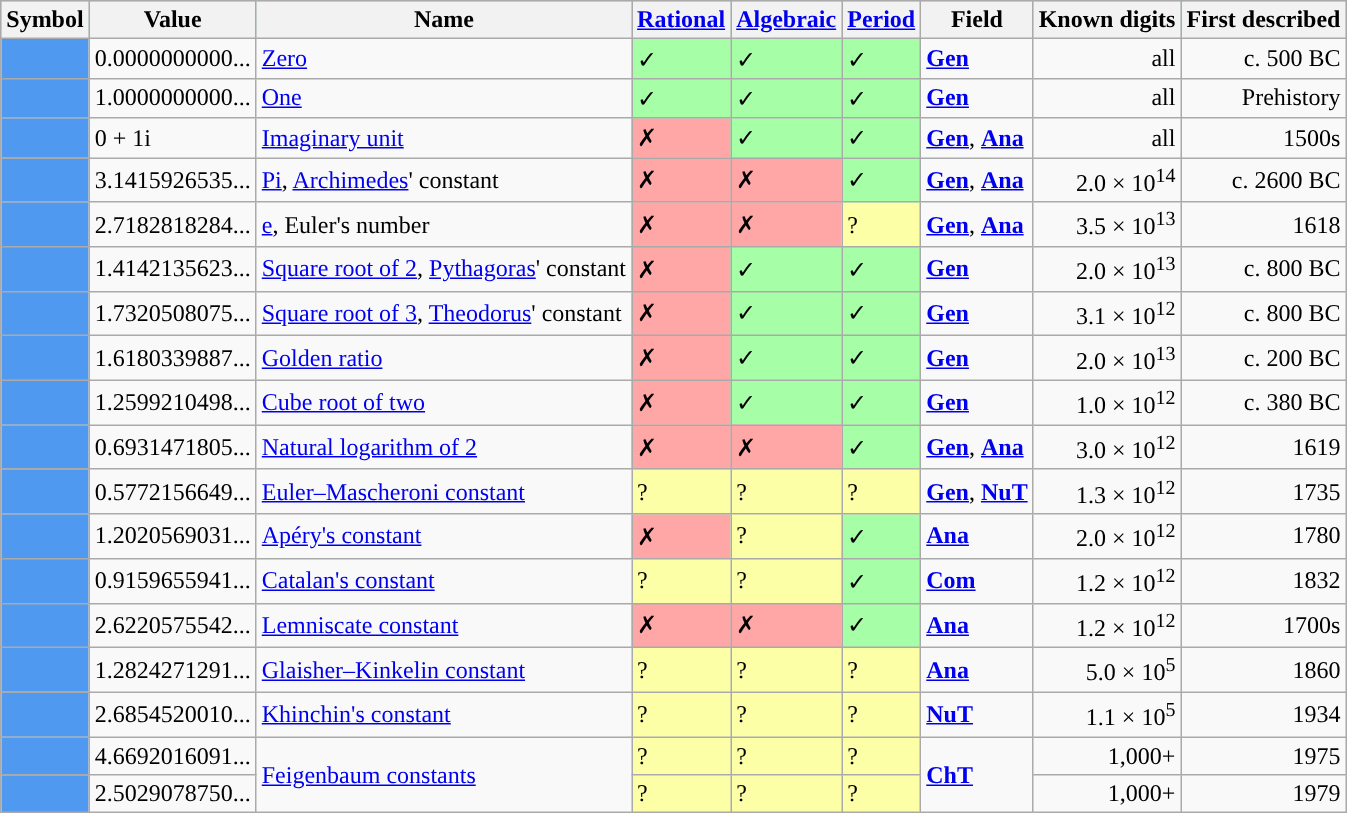<table class="wikitable sortable">
<tr style="background:#a0e0a0;">
<th>Symbol</th>
<th>Value</th>
<th>Name</th>
<th><a href='#'>Rational</a></th>
<th><a href='#'>Algebraic</a></th>
<th><a href='#'>Period</a></th>
<th>Field</th>
<th>Known digits</th>
<th>First described</th>
</tr>
<tr>
<td style="background:#4f9af0; text-align:center;"><div></div></td>
<td>0.0000000000...</td>
<td><a href='#'>Zero</a></td>
<td data-sort-value="0" style="background:#a6ffa7;">✓</td>
<td data-sort-value="0" style="background:#a6ffa7;">✓</td>
<td data-sort-value="0" style="background:#a6ffa7;">✓</td>
<td><strong><a href='#'>Gen</a></strong></td>
<td align="right">all</td>
<td data-sort-value="-500" align="right">c. 500 BC</td>
</tr>
<tr>
<td style="background:#4f9af0; text-align:center;"><div></div></td>
<td>1.0000000000...</td>
<td><a href='#'>One</a></td>
<td data-sort-value="0" style="background:#a6ffa7;">✓</td>
<td data-sort-value="0" style="background:#a6ffa7;">✓</td>
<td data-sort-value="0" style="background:#a6ffa7;">✓</td>
<td><strong><a href='#'>Gen</a></strong></td>
<td align="right">all</td>
<td data-sort-value="-5000" align="right">Prehistory</td>
</tr>
<tr>
<td style="background:#4f9af0; text-align:center;"><div></div></td>
<td>0 + 1i</td>
<td><a href='#'>Imaginary unit</a></td>
<td data-sort-value="2" style="background:#ffa6a6;">✗</td>
<td data-sort-value="0" style="background:#a6ffa7;">✓</td>
<td data-sort-value="0" style="background:#a6ffa7;">✓</td>
<td><strong><a href='#'>Gen</a></strong>, <strong><a href='#'>Ana</a></strong></td>
<td align="right">all</td>
<td data-sort-value="1500" align="right">1500s</td>
</tr>
<tr>
<td style="background:#4f9af0; text-align:center;"><div></div></td>
<td>3.1415926535...</td>
<td><a href='#'>Pi</a>, <a href='#'>Archimedes</a>' constant</td>
<td data-sort-value="2" style="background:#ffa6a6;">✗</td>
<td data-sort-value="2" style="background:#ffa6a6;">✗</td>
<td data-sort-value="0" style="background:#a6ffa7;">✓</td>
<td><strong><a href='#'>Gen</a></strong>, <strong><a href='#'>Ana</a></strong></td>
<td data-sort-value="200000" align="right">2.0 × 10<sup>14</sup></td>
<td data-sort-value="-2600" align="right">c. 2600 BC</td>
</tr>
<tr>
<td style="background:#4f9af0; text-align:center;"><div></div></td>
<td>2.7182818284...</td>
<td><a href='#'>e</a>, Euler's number</td>
<td data-sort-value="2" style="background:#ffa6a6;">✗</td>
<td data-sort-value="2" style="background:#ffa6a6;">✗</td>
<td data-sort-value="1" style="background:#fcffa6;">?</td>
<td><strong><a href='#'>Gen</a></strong>, <strong><a href='#'>Ana</a></strong></td>
<td data-sort-value="35000" align="right">3.5 × 10<sup>13</sup></td>
<td align="right">1618</td>
</tr>
<tr>
<td style="background:#4f9af0; text-align:center;"><div></div></td>
<td>1.4142135623...</td>
<td><a href='#'>Square root of 2</a>, <a href='#'>Pythagoras</a>' constant</td>
<td data-sort-value="2" style="background:#ffa6a6;">✗</td>
<td data-sort-value="0" style="background:#a6ffa7;">✓</td>
<td data-sort-value="0" style="background:#a6ffa7;">✓</td>
<td><strong><a href='#'>Gen</a></strong></td>
<td data-sort-value="20000" style="text-align:right;">2.0 × 10<sup>13</sup></td>
<td data-sort-value="-800" align="right">c. 800 BC</td>
</tr>
<tr>
<td style="background:#4f9af0; text-align:center;"><div></div></td>
<td>1.7320508075...</td>
<td><a href='#'>Square root of 3</a>, <a href='#'>Theodorus</a>' constant</td>
<td data-sort-value="2" style="background:#ffa6a6;">✗</td>
<td data-sort-value="0" style="background:#a6ffa7;">✓</td>
<td data-sort-value="0" style="background:#a6ffa7;">✓</td>
<td><strong><a href='#'>Gen</a></strong></td>
<td data-sort-value="3100" style="text-align:right;">3.1 × 10<sup>12</sup></td>
<td data-sort-value="-800" align="right">c. 800 BC</td>
</tr>
<tr>
<td style="background:#4f9af0; text-align:center;"><div></div></td>
<td>1.6180339887...</td>
<td><a href='#'>Golden ratio</a></td>
<td data-sort-value="2" style="background:#ffa6a6;">✗</td>
<td data-sort-value="0" style="background:#a6ffa7;">✓</td>
<td data-sort-value="0" style="background:#a6ffa7;">✓</td>
<td><strong><a href='#'>Gen</a></strong></td>
<td data-sort-value="20000" style="text-align:right;">2.0 × 10<sup>13</sup></td>
<td data-sort-value="-200" align="right">c. 200 BC</td>
</tr>
<tr>
<td style="background:#4f9af0; text-align:center;"><div></div></td>
<td>1.2599210498...</td>
<td><a href='#'>Cube root of two</a></td>
<td data-sort-value="2" style="background:#ffa6a6;">✗</td>
<td data-sort-value="0" style="background:#a6ffa7;">✓</td>
<td data-sort-value="0" style="background:#a6ffa7;">✓</td>
<td><strong><a href='#'>Gen</a></strong></td>
<td data-sort-value="1000" style="text-align:right;">1.0 × 10<sup>12</sup></td>
<td data-sort-value="-380" align="right">c. 380 BC</td>
</tr>
<tr>
<td style="background:#4f9af0; text-align:center;"><div></div></td>
<td>0.6931471805...</td>
<td><a href='#'>Natural logarithm of 2</a></td>
<td data-sort-value="2" style="background:#ffa6a6;">✗</td>
<td data-sort-value="2" style="background:#ffa6a6;">✗</td>
<td data-sort-value="0" style="background:#a6ffa7;">✓</td>
<td><strong><a href='#'>Gen</a></strong>, <strong><a href='#'>Ana</a></strong></td>
<td data-sort-value="3000" align="right">3.0 × 10<sup>12</sup></td>
<td align="right">1619</td>
</tr>
<tr>
<td style="background:#4f9af0; text-align:center;"><div></div></td>
<td>0.5772156649...</td>
<td><a href='#'>Euler–Mascheroni constant</a></td>
<td data-sort-value="1" style="background:#fcffa6;">?</td>
<td data-sort-value="1" style="background:#fcffa6;">?</td>
<td data-sort-value="1" style="background:#fcffa6;">?</td>
<td><strong><a href='#'>Gen</a></strong>, <strong><a href='#'>NuT</a></strong></td>
<td data-sort-value="1300" style="text-align:right;">1.3 × 10<sup>12</sup></td>
<td align="right">1735</td>
</tr>
<tr>
<td style="background:#4f9af0; text-align:center;"><div></div></td>
<td>1.2020569031...</td>
<td><a href='#'>Apéry's constant</a></td>
<td data-sort-value="2" style="background:#ffa6a6;">✗</td>
<td data-sort-value="1" style="background:#fcffa6;">?</td>
<td data-sort-value="0" style="background:#a6ffa7;">✓</td>
<td><strong><a href='#'>Ana</a></strong></td>
<td data-sort-value="2000" align="right">2.0 × 10<sup>12</sup></td>
<td align="right">1780</td>
</tr>
<tr>
<td style="background:#4f9af0; text-align:center;"><div></div></td>
<td>0.9159655941...</td>
<td><a href='#'>Catalan's constant</a></td>
<td data-sort-value="1" style="background:#fcffa6;">?</td>
<td data-sort-value="1" style="background:#fcffa6;">?</td>
<td data-sort-value="0" style="background:#a6ffa7;">✓</td>
<td><strong><a href='#'>Com</a></strong></td>
<td data-sort-value="1200" style="text-align:right;">1.2 × 10<sup>12</sup></td>
<td align="right">1832</td>
</tr>
<tr>
<td style="background:#4f9af0; text-align:center;"><div></div></td>
<td>2.6220575542...</td>
<td><a href='#'>Lemniscate constant</a></td>
<td data-sort-value="2" style="background:#ffa6a6;">✗</td>
<td data-sort-value="2" style="background:#ffa6a6;">✗</td>
<td data-sort-value="0" style="background:#a6ffa7;">✓</td>
<td><strong><a href='#'>Ana</a></strong></td>
<td data-sort-value="1200" align="right">1.2 × 10<sup>12</sup></td>
<td data-sort-value="1700" align="right">1700s</td>
</tr>
<tr>
<td style="background:#4f9af0; text-align:center;"><div></div></td>
<td>1.2824271291...</td>
<td><a href='#'>Glaisher–Kinkelin constant</a></td>
<td data-sort-value="1" style="background:#fcffa6;">?</td>
<td data-sort-value="1" style="background:#fcffa6;">?</td>
<td data-sort-value="1" style="background:#fcffa6;">?</td>
<td><strong><a href='#'>Ana</a></strong></td>
<td data-sort-value="500" align="right">5.0 × 10<sup>5</sup></td>
<td align="right">1860</td>
</tr>
<tr>
<td style="background:#4f9af0; text-align:center;"><div></div></td>
<td>2.6854520010...</td>
<td><a href='#'>Khinchin's constant</a></td>
<td data-sort-value="1" style="background:#fcffa6;">?</td>
<td data-sort-value="1" style="background:#fcffa6;">?</td>
<td data-sort-value="1" style="background:#fcffa6;">?</td>
<td><strong><a href='#'>NuT</a></strong></td>
<td data-sort-value="110" align="right">1.1 × 10<sup>5</sup></td>
<td align="right">1934</td>
</tr>
<tr>
<td style="background:#4f9af0; text-align:center;"><div></div></td>
<td>4.6692016091...</td>
<td rowspan="2"><a href='#'>Feigenbaum constants</a></td>
<td data-sort-value="1" style="background:#fcffa6;">?</td>
<td data-sort-value="1" style="background:#fcffa6;">?</td>
<td data-sort-value="1" style="background:#fcffa6;">?</td>
<td rowspan="2"><strong><a href='#'>ChT</a></strong></td>
<td data-sort-value="10" style="text-align:right;">1,000+</td>
<td align="right">1975</td>
</tr>
<tr>
<td style="background:#4f9af0; text-align:center;"><div></div></td>
<td>2.5029078750...</td>
<td data-sort-value="1" style="background:#fcffa6;">?</td>
<td data-sort-value="1" style="background:#fcffa6;">?</td>
<td data-sort-value="1" style="background:#fcffa6;">?</td>
<td data-sort-value="10" style="text-align:right;">1,000+</td>
<td align="right">1979</td>
</tr>
</table>
